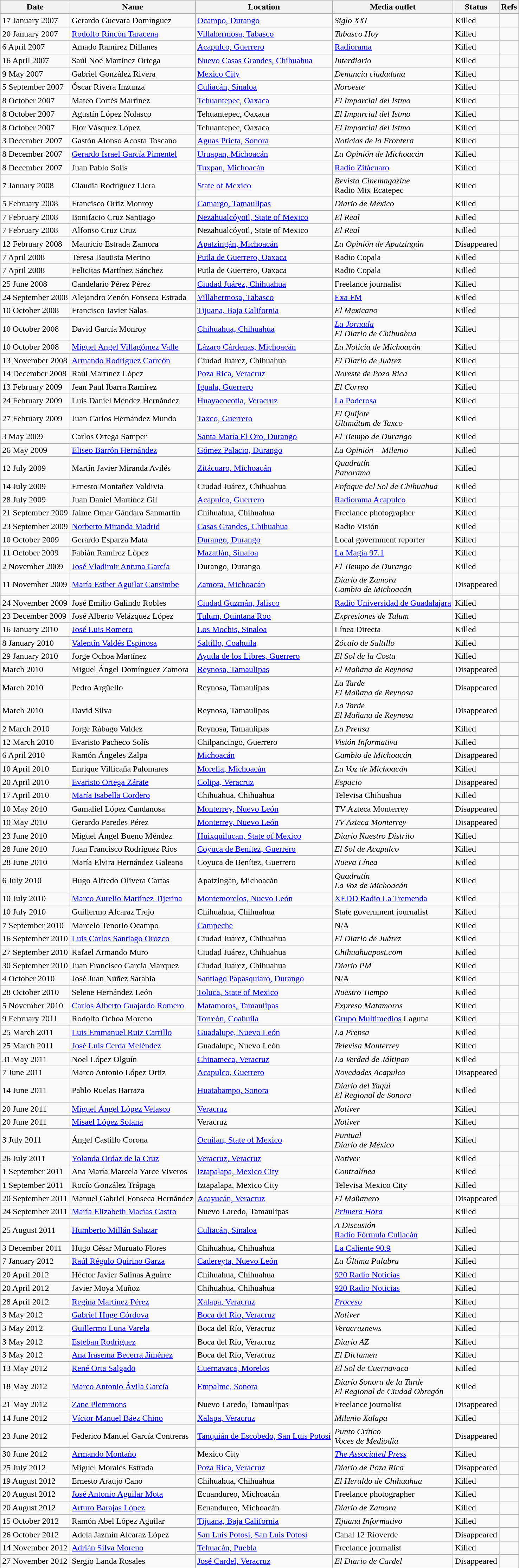<table class="wikitable sortable">
<tr>
<th>Date</th>
<th>Name</th>
<th>Location</th>
<th>Media outlet</th>
<th>Status</th>
<th>Refs</th>
</tr>
<tr>
<td>17 January 2007</td>
<td>Gerardo Guevara Domínguez</td>
<td><a href='#'>Ocampo, Durango</a></td>
<td><em>Siglo XXI</em></td>
<td>Killed</td>
<td></td>
</tr>
<tr>
<td>20 January 2007</td>
<td><a href='#'>Rodolfo Rincón Taracena</a></td>
<td><a href='#'>Villahermosa, Tabasco</a></td>
<td><em>Tabasco Hoy</em></td>
<td>Killed</td>
<td></td>
</tr>
<tr>
<td>6 April 2007</td>
<td>Amado Ramírez Dillanes</td>
<td><a href='#'>Acapulco, Guerrero</a></td>
<td><a href='#'>Radiorama</a></td>
<td>Killed</td>
<td></td>
</tr>
<tr>
<td>16 April 2007</td>
<td>Saúl Noé Martínez Ortega</td>
<td><a href='#'>Nuevo Casas Grandes, Chihuahua</a></td>
<td><em>Interdiario</em></td>
<td>Killed</td>
<td></td>
</tr>
<tr>
<td>9 May 2007</td>
<td>Gabriel González Rivera</td>
<td><a href='#'>Mexico City</a></td>
<td><em>Denuncia ciudadana</em></td>
<td>Killed</td>
<td></td>
</tr>
<tr>
<td>5 September 2007</td>
<td>Óscar Rivera Inzunza</td>
<td><a href='#'>Culiacán, Sinaloa</a></td>
<td><em>Noroeste</em></td>
<td>Killed</td>
<td></td>
</tr>
<tr>
<td>8 October 2007</td>
<td>Mateo Cortés Martínez</td>
<td><a href='#'>Tehuantepec, Oaxaca</a></td>
<td><em>El Imparcial del Istmo</em></td>
<td>Killed</td>
<td></td>
</tr>
<tr>
<td>8 October 2007</td>
<td>Agustín López Nolasco</td>
<td>Tehuantepec, Oaxaca</td>
<td><em>El Imparcial del Istmo</em></td>
<td>Killed</td>
<td></td>
</tr>
<tr>
<td>8 October 2007</td>
<td>Flor Vásquez López</td>
<td>Tehuantepec, Oaxaca</td>
<td><em>El Imparcial del Istmo</em></td>
<td>Killed</td>
<td></td>
</tr>
<tr>
<td>3 December 2007</td>
<td>Gastón Alonso Acosta Toscano</td>
<td><a href='#'>Aguas Prieta, Sonora</a></td>
<td><em>Noticias de la Frontera</em></td>
<td>Killed</td>
<td></td>
</tr>
<tr>
<td>8 December 2007</td>
<td><a href='#'>Gerardo Israel García Pimentel</a></td>
<td><a href='#'>Uruapan, Michoacán</a></td>
<td><em>La Opinión de Michoacán</em></td>
<td>Killed</td>
<td></td>
</tr>
<tr>
<td>8 December 2007</td>
<td>Juan Pablo Solís</td>
<td><a href='#'>Tuxpan, Michoacán</a></td>
<td><a href='#'>Radio Zitácuaro</a></td>
<td>Killed</td>
<td></td>
</tr>
<tr>
<td>7 January 2008</td>
<td>Claudia Rodríguez Llera</td>
<td><a href='#'>State of Mexico</a></td>
<td><em>Revista Cinemagazine</em><br>Radio Mix Ecatepec</td>
<td>Killed</td>
<td></td>
</tr>
<tr>
<td>5 February 2008</td>
<td>Francisco Ortiz Monroy</td>
<td><a href='#'>Camargo, Tamaulipas</a></td>
<td><em>Diario de México</em></td>
<td>Killed</td>
<td></td>
</tr>
<tr>
<td>7 February 2008</td>
<td>Bonifacio Cruz Santiago</td>
<td><a href='#'>Nezahualcóyotl, State of Mexico</a></td>
<td><em>El Real</em></td>
<td>Killed</td>
<td></td>
</tr>
<tr>
<td>7 February 2008</td>
<td>Alfonso Cruz Cruz</td>
<td>Nezahualcóyotl, State of Mexico</td>
<td><em>El Real</em></td>
<td>Killed</td>
<td></td>
</tr>
<tr>
<td>12 February 2008</td>
<td>Mauricio Estrada Zamora</td>
<td><a href='#'>Apatzingán, Michoacán</a></td>
<td><em>La Opinión de Apatzingán</em></td>
<td>Disappeared</td>
<td></td>
</tr>
<tr>
<td>7 April 2008</td>
<td>Teresa Bautista Merino</td>
<td><a href='#'>Putla de Guerrero, Oaxaca</a></td>
<td>Radio Copala</td>
<td>Killed</td>
<td></td>
</tr>
<tr>
<td>7 April 2008</td>
<td>Felicitas Martínez Sánchez</td>
<td>Putla de Guerrero, Oaxaca</td>
<td>Radio Copala</td>
<td>Killed</td>
<td></td>
</tr>
<tr>
<td>25 June 2008</td>
<td>Candelario Pérez Pérez</td>
<td><a href='#'>Ciudad Juárez, Chihuahua</a></td>
<td>Freelance journalist</td>
<td>Killed</td>
<td></td>
</tr>
<tr>
<td>24 September 2008</td>
<td>Alejandro Zenón Fonseca Estrada</td>
<td><a href='#'>Villahermosa, Tabasco</a></td>
<td><a href='#'>Exa FM</a></td>
<td>Killed</td>
<td></td>
</tr>
<tr>
<td>10 October 2008</td>
<td>Francisco Javier Salas</td>
<td><a href='#'>Tijuana, Baja California</a></td>
<td><em>El Mexicano</em></td>
<td>Killed</td>
<td></td>
</tr>
<tr>
<td>10 October 2008</td>
<td>David García Monroy</td>
<td><a href='#'>Chihuahua, Chihuahua</a></td>
<td><em><a href='#'>La Jornada</a></em><br><em>El Diario de Chihuahua</em></td>
<td>Killed</td>
<td></td>
</tr>
<tr>
<td>10 October 2008</td>
<td><a href='#'>Miguel Angel Villagómez Valle</a></td>
<td><a href='#'>Lázaro Cárdenas, Michoacán</a></td>
<td><em>La Noticia de Michoacán</em></td>
<td>Killed</td>
<td></td>
</tr>
<tr>
<td>13 November 2008</td>
<td><a href='#'>Armando Rodríguez Carreón</a></td>
<td>Ciudad Juárez, Chihuahua</td>
<td><em>El Diario de Juárez</em></td>
<td>Killed</td>
<td></td>
</tr>
<tr>
<td>14 December 2008</td>
<td>Raúl Martínez López</td>
<td><a href='#'>Poza Rica, Veracruz</a></td>
<td><em>Noreste de Poza Rica</em></td>
<td>Killed</td>
<td></td>
</tr>
<tr>
<td>13 February 2009</td>
<td>Jean Paul Ibarra Ramírez</td>
<td><a href='#'>Iguala, Guerrero</a></td>
<td><em>El Correo</em></td>
<td>Killed</td>
<td></td>
</tr>
<tr>
<td>24 February 2009</td>
<td>Luis Daniel Méndez Hernández</td>
<td><a href='#'>Huayacocotla, Veracruz</a></td>
<td><a href='#'>La Poderosa</a></td>
<td>Killed</td>
<td></td>
</tr>
<tr>
<td>27 February 2009</td>
<td>Juan Carlos Hernández Mundo</td>
<td><a href='#'>Taxco, Guerrero</a></td>
<td><em>El Quijote</em><br><em>Ultimátum de Taxco</em></td>
<td>Killed</td>
<td></td>
</tr>
<tr>
<td>3 May 2009</td>
<td>Carlos Ortega Samper</td>
<td><a href='#'>Santa María El Oro, Durango</a></td>
<td><em>El Tiempo de Durango</em></td>
<td>Killed</td>
<td></td>
</tr>
<tr>
<td>26 May 2009</td>
<td><a href='#'>Eliseo Barrón Hernández</a></td>
<td><a href='#'>Gómez Palacio, Durango</a></td>
<td><em>La Opinión – Milenio</em></td>
<td>Killed</td>
<td></td>
</tr>
<tr>
<td>12 July 2009</td>
<td>Martín Javier Miranda Avilés</td>
<td><a href='#'>Zitácuaro, Michoacán</a></td>
<td><em>Quadratín</em><br><em>Panorama</em></td>
<td>Killed</td>
<td></td>
</tr>
<tr>
<td>14 July 2009</td>
<td>Ernesto Montañez Valdivia</td>
<td>Ciudad Juárez, Chihuahua</td>
<td><em>Enfoque del Sol de Chihuahua</em></td>
<td>Killed</td>
<td></td>
</tr>
<tr>
<td>28 July 2009</td>
<td>Juan Daniel Martínez Gil</td>
<td><a href='#'>Acapulco, Guerrero</a></td>
<td><a href='#'>Radiorama Acapulco</a></td>
<td>Killed</td>
<td></td>
</tr>
<tr>
<td>21 September 2009</td>
<td>Jaime Omar Gándara Sanmartín</td>
<td>Chihuahua, Chihuahua</td>
<td>Freelance photographer</td>
<td>Killed</td>
<td></td>
</tr>
<tr>
<td>23 September 2009</td>
<td><a href='#'>Norberto Miranda Madrid</a></td>
<td><a href='#'>Casas Grandes, Chihuahua</a></td>
<td>Radio Visión</td>
<td>Killed</td>
<td></td>
</tr>
<tr>
<td>10 October 2009</td>
<td>Gerardo Esparza Mata</td>
<td><a href='#'>Durango, Durango</a></td>
<td>Local government reporter</td>
<td>Killed</td>
<td></td>
</tr>
<tr>
<td>11 October 2009</td>
<td>Fabián Ramírez López</td>
<td><a href='#'>Mazatlán, Sinaloa</a></td>
<td><a href='#'>La Magia 97.1</a></td>
<td>Killed</td>
<td></td>
</tr>
<tr>
<td>2 November 2009</td>
<td><a href='#'>José Vladimir Antuna García</a></td>
<td>Durango, Durango</td>
<td><em>El Tiempo de Durango</em></td>
<td>Killed</td>
<td></td>
</tr>
<tr>
<td>11 November 2009</td>
<td><a href='#'>María Esther Aguilar Cansimbe</a></td>
<td><a href='#'>Zamora, Michoacán</a></td>
<td><em>Diario de Zamora</em><br><em>Cambio de Michoacán</em></td>
<td>Disappeared</td>
<td></td>
</tr>
<tr>
<td>24 November 2009</td>
<td>José Emilio Galindo Robles</td>
<td><a href='#'>Ciudad Guzmán, Jalisco</a></td>
<td><a href='#'>Radio Universidad de Guadalajara</a></td>
<td>Killed</td>
<td></td>
</tr>
<tr>
<td>23 December 2009</td>
<td>José Alberto Velázquez López</td>
<td><a href='#'>Tulum, Quintana Roo</a></td>
<td><em>Expresiones de Tulum</em></td>
<td>Killed</td>
<td></td>
</tr>
<tr>
<td>16 January 2010</td>
<td><a href='#'>José Luis Romero</a></td>
<td><a href='#'>Los Mochis, Sinaloa</a></td>
<td>Línea Directa</td>
<td>Killed</td>
<td></td>
</tr>
<tr>
<td>8 January 2010</td>
<td><a href='#'>Valentín Valdés Espinosa</a></td>
<td><a href='#'>Saltillo, Coahuila</a></td>
<td><em>Zócalo de Saltillo</em></td>
<td>Killed</td>
<td></td>
</tr>
<tr>
<td>29 January 2010</td>
<td>Jorge Ochoa Martínez</td>
<td><a href='#'>Ayutla de los Libres, Guerrero</a></td>
<td><em>El Sol de la Costa</em></td>
<td>Killed</td>
<td></td>
</tr>
<tr>
<td>March 2010</td>
<td>Miguel Ángel Domínguez Zamora</td>
<td><a href='#'>Reynosa, Tamaulipas</a></td>
<td><em>El Mañana de Reynosa</em></td>
<td>Disappeared</td>
<td></td>
</tr>
<tr>
<td>March 2010</td>
<td>Pedro Argüello</td>
<td>Reynosa, Tamaulipas</td>
<td><em>La Tarde</em><br><em>El Mañana de Reynosa</em></td>
<td>Disappeared</td>
<td></td>
</tr>
<tr>
<td>March 2010</td>
<td>David Silva</td>
<td>Reynosa, Tamaulipas</td>
<td><em>La Tarde</em><br><em>El Mañana de Reynosa</em></td>
<td>Disappeared</td>
<td></td>
</tr>
<tr>
<td>2 March 2010</td>
<td>Jorge Rábago Valdez</td>
<td>Reynosa, Tamaulipas</td>
<td><em>La Prensa</em></td>
<td>Killed</td>
<td></td>
</tr>
<tr>
<td>12 March 2010</td>
<td>Evaristo Pacheco Solís</td>
<td>Chilpancingo, Guerrero</td>
<td><em>Visión Informativa</em></td>
<td>Killed</td>
<td></td>
</tr>
<tr>
<td>6 April 2010</td>
<td>Ramón Ángeles Zalpa</td>
<td><a href='#'>Michoacán</a></td>
<td><em>Cambio de Michoacán</em></td>
<td>Disappeared</td>
<td></td>
</tr>
<tr>
<td>10 April 2010</td>
<td>Enrique Villicaña Palomares</td>
<td><a href='#'>Morelia, Michoacán</a></td>
<td><em>La Voz de Michoacán</em></td>
<td>Killed</td>
<td></td>
</tr>
<tr>
<td>20 April 2010</td>
<td><a href='#'>Evaristo Ortega Zárate</a></td>
<td><a href='#'>Colipa, Veracruz</a></td>
<td><em>Espacio</em></td>
<td>Disappeared</td>
<td></td>
</tr>
<tr>
<td>17 April 2010</td>
<td><a href='#'>María Isabella Cordero</a></td>
<td>Chihuahua, Chihuahua</td>
<td>Televisa Chihuahua</td>
<td>Killed</td>
<td></td>
</tr>
<tr>
<td>10 May 2010</td>
<td>Gamaliel López Candanosa</td>
<td><a href='#'>Monterrey, Nuevo León</a></td>
<td>TV Azteca Monterrey</td>
<td>Disappeared</td>
<td></td>
</tr>
<tr>
<td>10 May 2010</td>
<td>Gerardo Paredes Pérez</td>
<td><a href='#'>Monterrey, Nuevo León</a></td>
<td><em>TV Azteca Monterrey</em></td>
<td>Disappeared</td>
<td></td>
</tr>
<tr>
<td>23 June 2010</td>
<td>Miguel Ángel Bueno Méndez</td>
<td><a href='#'>Huixquilucan, State of Mexico</a></td>
<td><em>Diario Nuestro Distrito</em></td>
<td>Killed</td>
<td></td>
</tr>
<tr>
<td>28 June 2010</td>
<td>Juan Francisco Rodríguez Ríos</td>
<td><a href='#'>Coyuca de Benítez, Guerrero</a></td>
<td><em>El Sol de Acapulco</em></td>
<td>Killed</td>
<td></td>
</tr>
<tr>
<td>28 June 2010</td>
<td>María Elvira Hernández Galeana</td>
<td>Coyuca de Benítez, Guerrero</td>
<td><em>Nueva Línea</em></td>
<td>Killed</td>
<td></td>
</tr>
<tr>
<td>6 July 2010</td>
<td>Hugo Alfredo Olivera Cartas</td>
<td>Apatzingán, Michoacán</td>
<td><em>Quadratín</em><br><em>La Voz de Michoacán</em></td>
<td>Killed</td>
<td></td>
</tr>
<tr>
<td>10 July 2010</td>
<td><a href='#'>Marco Aurelio Martínez Tijerina</a></td>
<td><a href='#'>Montemorelos, Nuevo León</a></td>
<td><a href='#'>XEDD Radio La Tremenda</a></td>
<td>Killed</td>
<td></td>
</tr>
<tr>
<td>10 July 2010</td>
<td>Guillermo Alcaraz Trejo</td>
<td>Chihuahua, Chihuahua</td>
<td>State government journalist</td>
<td>Killed</td>
<td></td>
</tr>
<tr>
<td>7 September 2010</td>
<td>Marcelo Tenorio Ocampo</td>
<td><a href='#'>Campeche</a></td>
<td>N/A</td>
<td>Killed</td>
<td></td>
</tr>
<tr>
<td>16 September 2010</td>
<td><a href='#'>Luis Carlos Santiago Orozco</a></td>
<td>Ciudad Juárez, Chihuahua</td>
<td><em>El Diario de Juárez</em></td>
<td>Killed</td>
<td></td>
</tr>
<tr>
<td>27 September 2010</td>
<td>Rafael Armando Muro</td>
<td>Ciudad Juárez, Chihuahua</td>
<td><em>Chihuahuapost.com</em></td>
<td>Killed</td>
<td></td>
</tr>
<tr>
<td>30 September 2010</td>
<td>Juan Francisco García Márquez</td>
<td>Ciudad Juárez, Chihuahua</td>
<td><em>Diario PM</em></td>
<td>Killed</td>
<td></td>
</tr>
<tr>
<td>4 October 2010</td>
<td>José Juan Núñez Sarabia</td>
<td><a href='#'>Santiago Papasquiaro, Durango</a></td>
<td>N/A</td>
<td>Killed</td>
<td></td>
</tr>
<tr>
<td>28 October 2010</td>
<td>Selene Hernández León</td>
<td><a href='#'>Toluca, State of Mexico</a></td>
<td><em>Nuestro Tiempo</em></td>
<td>Killed</td>
<td></td>
</tr>
<tr>
<td>5 November 2010</td>
<td><a href='#'>Carlos Alberto Guajardo Romero</a></td>
<td><a href='#'>Matamoros, Tamaulipas</a></td>
<td><em>Expreso Matamoros</em></td>
<td>Killed</td>
<td></td>
</tr>
<tr>
<td>9 February 2011</td>
<td>Rodolfo Ochoa Moreno</td>
<td><a href='#'>Torreón, Coahuila</a></td>
<td><a href='#'>Grupo Multimedios</a> Laguna</td>
<td>Killed</td>
<td></td>
</tr>
<tr>
<td>25 March 2011</td>
<td><a href='#'>Luis Emmanuel Ruiz Carrillo</a></td>
<td><a href='#'>Guadalupe, Nuevo León</a></td>
<td><em>La Prensa</em></td>
<td>Killed</td>
<td></td>
</tr>
<tr>
<td>25 March 2011</td>
<td><a href='#'>José Luis Cerda Meléndez</a></td>
<td>Guadalupe, Nuevo León</td>
<td><em>Televisa Monterrey</em></td>
<td>Killed</td>
<td></td>
</tr>
<tr>
<td>31 May 2011</td>
<td>Noel López Olguín</td>
<td><a href='#'>Chinameca, Veracruz</a></td>
<td><em>La Verdad de Jáltipan</em></td>
<td>Killed</td>
<td></td>
</tr>
<tr>
<td>7 June 2011</td>
<td>Marco Antonio López Ortiz</td>
<td><a href='#'>Acapulco, Guerrero</a></td>
<td><em>Novedades Acapulco</em></td>
<td>Disappeared</td>
<td></td>
</tr>
<tr>
<td>14 June 2011</td>
<td>Pablo Ruelas Barraza</td>
<td><a href='#'>Huatabampo, Sonora</a></td>
<td><em>Diario del Yaqui</em><br><em>El Regional de Sonora</em></td>
<td>Killed</td>
<td></td>
</tr>
<tr>
<td>20 June 2011</td>
<td><a href='#'>Miguel Ángel López Velasco</a></td>
<td><a href='#'>Veracruz</a></td>
<td><em>Notiver</em></td>
<td>Killed</td>
<td></td>
</tr>
<tr>
<td>20 June 2011</td>
<td><a href='#'>Misael López Solana</a></td>
<td>Veracruz</td>
<td><em>Notiver</em></td>
<td>Killed</td>
<td></td>
</tr>
<tr>
<td>3 July 2011</td>
<td>Ángel Castillo Corona</td>
<td><a href='#'>Ocuilan, State of Mexico</a></td>
<td><em>Puntual</em><br><em>Diario de México</em></td>
<td>Killed</td>
<td></td>
</tr>
<tr>
<td>26 July 2011</td>
<td><a href='#'>Yolanda Ordaz de la Cruz</a></td>
<td><a href='#'>Veracruz, Veracruz</a></td>
<td><em>Notiver</em></td>
<td>Killed</td>
<td></td>
</tr>
<tr>
<td>1 September 2011</td>
<td>Ana María Marcela Yarce Viveros</td>
<td><a href='#'>Iztapalapa, Mexico City</a></td>
<td><em>Contralínea</em></td>
<td>Killed</td>
<td></td>
</tr>
<tr>
<td>1 September 2011</td>
<td>Rocío González Trápaga</td>
<td>Iztapalapa, Mexico City</td>
<td>Televisa Mexico City</td>
<td>Killed</td>
<td></td>
</tr>
<tr>
<td>20 September 2011</td>
<td>Manuel Gabriel Fonseca Hernández</td>
<td><a href='#'>Acayucán, Veracruz</a></td>
<td><em>El Mañanero</em></td>
<td>Disappeared</td>
<td></td>
</tr>
<tr>
<td>24 September 2011</td>
<td><a href='#'>María Elizabeth Macías Castro</a></td>
<td>Nuevo Laredo, Tamaulipas</td>
<td><em><a href='#'>Primera Hora</a></em></td>
<td>Killed</td>
<td></td>
</tr>
<tr>
<td>25 August 2011</td>
<td><a href='#'>Humberto Millán Salazar</a></td>
<td><a href='#'>Culiacán, Sinaloa</a></td>
<td><em>A Discusión</em><br><a href='#'>Radio Fórmula Culiacán</a></td>
<td>Killed</td>
<td></td>
</tr>
<tr>
<td>3 December 2011</td>
<td>Hugo César Muruato Flores</td>
<td>Chihuahua, Chihuahua</td>
<td><a href='#'>La Caliente 90.9</a></td>
<td>Killed</td>
<td></td>
</tr>
<tr>
<td>7 January 2012</td>
<td><a href='#'>Raúl Régulo Quirino Garza</a></td>
<td><a href='#'>Cadereyta, Nuevo León</a></td>
<td><em>La Última Palabra</em></td>
<td>Killed</td>
<td></td>
</tr>
<tr>
<td>20 April 2012</td>
<td>Héctor Javier Salinas Aguirre</td>
<td>Chihuahua, Chihuahua</td>
<td><a href='#'>920 Radio Noticias</a></td>
<td>Killed</td>
<td></td>
</tr>
<tr>
<td>20 April 2012</td>
<td>Javier Moya Muñoz</td>
<td>Chihuahua, Chihuahua</td>
<td><a href='#'>920 Radio Noticias</a></td>
<td>Killed</td>
<td></td>
</tr>
<tr>
<td>28 April 2012</td>
<td><a href='#'>Regina Martínez Pérez</a></td>
<td><a href='#'>Xalapa, Veracruz</a></td>
<td><em><a href='#'>Proceso</a></em></td>
<td>Killed</td>
<td></td>
</tr>
<tr>
<td>3 May 2012</td>
<td><a href='#'>Gabriel Huge Córdova</a></td>
<td><a href='#'>Boca del Río, Veracruz</a></td>
<td><em>Notiver</em></td>
<td>Killed</td>
<td></td>
</tr>
<tr>
<td>3 May 2012</td>
<td><a href='#'>Guillermo Luna Varela</a></td>
<td>Boca del Río, Veracruz</td>
<td><em>Veracruznews</em></td>
<td>Killed</td>
<td></td>
</tr>
<tr>
<td>3 May 2012</td>
<td><a href='#'>Esteban Rodríguez</a></td>
<td>Boca del Río, Veracruz</td>
<td><em>Diario AZ</em></td>
<td>Killed</td>
<td></td>
</tr>
<tr>
<td>3 May 2012</td>
<td><a href='#'>Ana Irasema Becerra Jiménez</a></td>
<td>Boca del Río, Veracruz</td>
<td><em>El Dictamen</em></td>
<td>Killed</td>
<td></td>
</tr>
<tr>
<td>13 May 2012</td>
<td><a href='#'>René Orta Salgado</a></td>
<td><a href='#'>Cuernavaca, Morelos</a></td>
<td><em>El Sol de Cuernavaca</em></td>
<td>Killed</td>
<td></td>
</tr>
<tr>
<td>18 May 2012</td>
<td><a href='#'>Marco Antonio Ávila García</a></td>
<td><a href='#'>Empalme, Sonora</a></td>
<td><em>Diario Sonora de la Tarde</em><br><em>El Regional de Ciudad Obregón</em></td>
<td>Killed</td>
<td></td>
</tr>
<tr>
<td>21 May 2012</td>
<td><a href='#'>Zane Plemmons</a></td>
<td>Nuevo Laredo, Tamaulipas</td>
<td>Freelance journalist</td>
<td>Disappeared</td>
<td></td>
</tr>
<tr>
<td>14 June 2012</td>
<td><a href='#'>Víctor Manuel Báez Chino</a></td>
<td><a href='#'>Xalapa, Veracruz</a></td>
<td><em>Milenio Xalapa</em></td>
<td>Killed</td>
<td></td>
</tr>
<tr>
<td>23 June 2012</td>
<td>Federico Manuel García Contreras</td>
<td><a href='#'>Tanquián de Escobedo, San Luis Potosí</a></td>
<td><em>Punto Crítico</em><br><em>Voces de Mediodía</em></td>
<td>Disappeared</td>
<td></td>
</tr>
<tr>
<td>30 June 2012</td>
<td><a href='#'>Armando Montaño</a></td>
<td>Mexico City</td>
<td><em><a href='#'>The Associated Press</a></em></td>
<td>Killed</td>
<td></td>
</tr>
<tr>
<td>25 July 2012</td>
<td>Miguel Morales Estrada</td>
<td><a href='#'>Poza Rica, Veracruz</a></td>
<td><em>Diario de Poza Rica</em></td>
<td>Disappeared</td>
<td></td>
</tr>
<tr>
<td>19 August 2012</td>
<td>Ernesto Araujo Cano</td>
<td>Chihuahua, Chihuahua</td>
<td><em>El Heraldo de Chihuahua</em></td>
<td>Killed</td>
<td></td>
</tr>
<tr>
<td>20 August 2012</td>
<td><a href='#'>José Antonio Aguilar Mota</a></td>
<td>Ecuandureo, Michoacán</td>
<td>Freelance photographer</td>
<td>Killed</td>
<td></td>
</tr>
<tr>
<td>20 August 2012</td>
<td><a href='#'>Arturo Barajas López</a></td>
<td>Ecuandureo, Michoacán</td>
<td><em>Diario de Zamora</em></td>
<td>Killed</td>
<td></td>
</tr>
<tr>
<td>15 October 2012</td>
<td>Ramón Abel López Aguilar</td>
<td><a href='#'>Tijuana, Baja California</a></td>
<td><em>Tijuana Informativo</em></td>
<td>Killed</td>
<td></td>
</tr>
<tr>
<td>26 October 2012</td>
<td>Adela Jazmín Alcaraz López</td>
<td><a href='#'>San Luis Potosí, San Luis Potosí</a></td>
<td>Canal 12 Ríoverde</td>
<td>Disappeared</td>
<td></td>
</tr>
<tr>
<td>14 November 2012</td>
<td><a href='#'>Adrián Silva Moreno</a></td>
<td><a href='#'>Tehuacán, Puebla</a></td>
<td>Freelance journalist</td>
<td>Killed</td>
<td></td>
</tr>
<tr>
<td>27 November 2012</td>
<td>Sergio Landa Rosales</td>
<td><a href='#'>José Cardel, Veracruz</a></td>
<td><em>El Diario de Cardel</em></td>
<td>Disappeared</td>
<td></td>
</tr>
</table>
